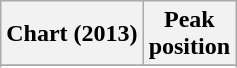<table class="wikitable">
<tr>
<th>Chart (2013)</th>
<th>Peak<br>position</th>
</tr>
<tr>
</tr>
<tr>
</tr>
<tr>
</tr>
</table>
